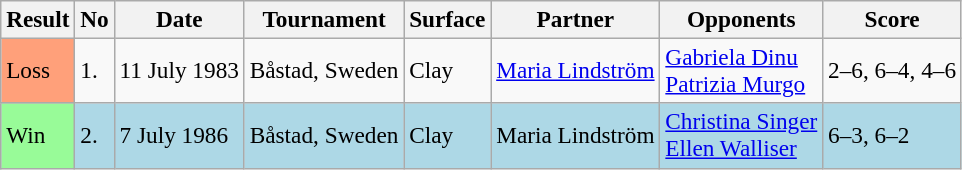<table class="sortable wikitable" style="font-size:97%;">
<tr>
<th>Result</th>
<th>No</th>
<th>Date</th>
<th>Tournament</th>
<th>Surface</th>
<th>Partner</th>
<th>Opponents</th>
<th>Score</th>
</tr>
<tr>
<td style="background:#ffa07a;">Loss</td>
<td>1.</td>
<td>11 July 1983</td>
<td>Båstad, Sweden</td>
<td>Clay</td>
<td> <a href='#'>Maria Lindström</a></td>
<td> <a href='#'>Gabriela Dinu</a> <br>  <a href='#'>Patrizia Murgo</a></td>
<td>2–6, 6–4, 4–6</td>
</tr>
<tr style="background:lightblue;">
<td style="background:#98fb98;">Win</td>
<td>2.</td>
<td>7 July 1986</td>
<td>Båstad, Sweden</td>
<td>Clay</td>
<td> Maria Lindström</td>
<td> <a href='#'>Christina Singer</a> <br>  <a href='#'>Ellen Walliser</a></td>
<td>6–3, 6–2</td>
</tr>
</table>
